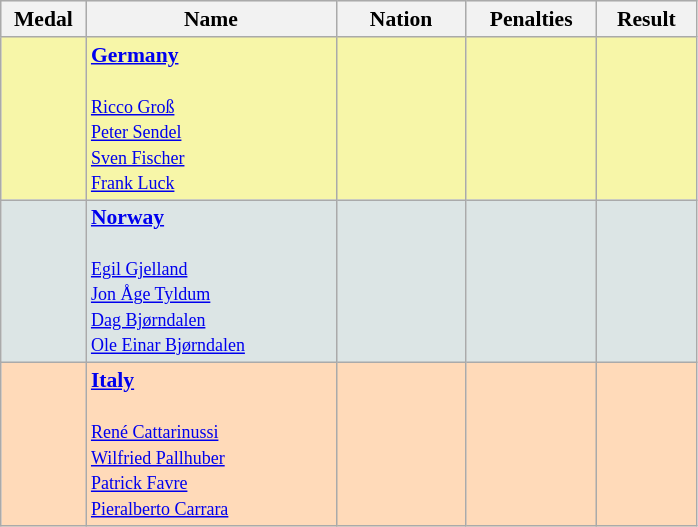<table class=wikitable style="border:1px solid #AAAAAA;font-size:90%">
<tr bgcolor="#E4E4E4">
<th style="border-bottom:1px solid #AAAAAA" width=50>Medal</th>
<th style="border-bottom:1px solid #AAAAAA" width=160>Name</th>
<th style="border-bottom:1px solid #AAAAAA" width=80>Nation</th>
<th style="border-bottom:1px solid #AAAAAA" width=80>Penalties</th>
<th style="border-bottom:1px solid #AAAAAA" width=60>Result</th>
</tr>
<tr bgcolor="#F7F6A8">
<td align="center"></td>
<td><strong><a href='#'>Germany</a></strong><br><br><small><a href='#'>Ricco Groß</a><br><a href='#'>Peter Sendel</a><br><a href='#'>Sven Fischer</a><br><a href='#'>Frank Luck</a></small></td>
<td></td>
<td align="center"></td>
<td align="center"></td>
</tr>
<tr bgcolor="#DCE5E5">
<td align="center"></td>
<td><strong><a href='#'>Norway</a></strong><br><br><small><a href='#'>Egil Gjelland</a><br><a href='#'>Jon Åge Tyldum</a><br><a href='#'>Dag Bjørndalen</a><br><a href='#'>Ole Einar Bjørndalen</a></small></td>
<td></td>
<td align="center"></td>
<td align="right"></td>
</tr>
<tr bgcolor="#FFDAB9">
<td align="center"></td>
<td><strong><a href='#'>Italy</a></strong><br><br><small><a href='#'>René Cattarinussi</a><br><a href='#'>Wilfried Pallhuber</a><br><a href='#'>Patrick Favre</a><br><a href='#'>Pieralberto Carrara</a></small></td>
<td></td>
<td align="center"></td>
<td align="right"></td>
</tr>
</table>
